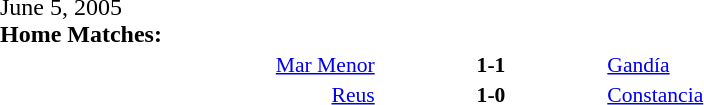<table width=100% cellspacing=1>
<tr>
<th width=20%></th>
<th width=12%></th>
<th width=20%></th>
<th></th>
</tr>
<tr>
<td>June 5, 2005<br><strong>Home Matches:</strong></td>
</tr>
<tr style=font-size:90%>
<td align=right><a href='#'>Mar Menor</a></td>
<td align=center><strong>1-1</strong></td>
<td><a href='#'>Gandía</a></td>
</tr>
<tr style=font-size:90%>
<td align=right><a href='#'>Reus</a></td>
<td align=center><strong>1-0</strong></td>
<td><a href='#'>Constancia</a></td>
</tr>
</table>
